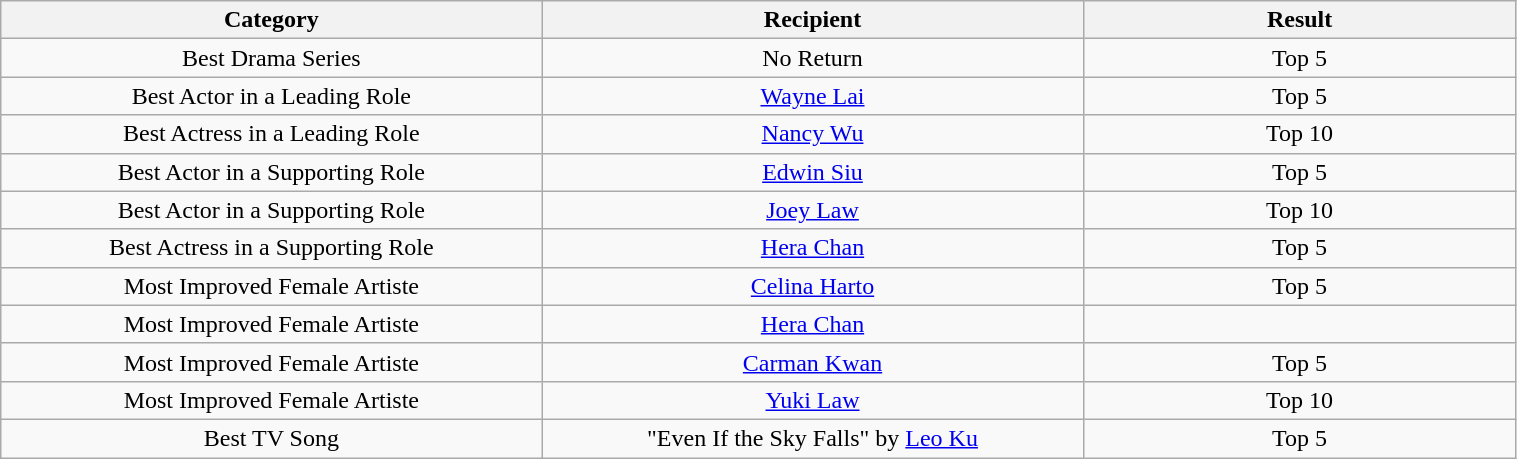<table class="wikitable" width="80%">
<tr align=center>
<th width="25%">Category</th>
<th width="25%">Recipient</th>
<th width="20%">Result</th>
</tr>
<tr style="text-align:center;">
<td>Best Drama Series</td>
<td>No Return</td>
<td> Top 5</td>
</tr>
<tr style="text-align:center;">
<td>Best Actor in a Leading Role</td>
<td><a href='#'>Wayne Lai</a></td>
<td> Top 5</td>
</tr>
<tr style="text-align:center;">
<td>Best Actress in a Leading Role</td>
<td><a href='#'>Nancy Wu</a></td>
<td> Top 10</td>
</tr>
<tr style="text-align:center;">
<td>Best Actor in a Supporting Role</td>
<td><a href='#'>Edwin Siu</a></td>
<td> Top 5</td>
</tr>
<tr style="text-align:center;">
<td>Best Actor in a Supporting Role</td>
<td><a href='#'>Joey Law</a></td>
<td> Top 10</td>
</tr>
<tr style="text-align:center;">
<td>Best Actress in a Supporting Role</td>
<td><a href='#'>Hera Chan</a></td>
<td> Top 5</td>
</tr>
<tr style="text-align:center;">
<td>Most Improved Female Artiste</td>
<td><a href='#'>Celina Harto</a></td>
<td> Top 5</td>
</tr>
<tr style="text-align:center;">
<td>Most Improved Female Artiste</td>
<td><a href='#'>Hera Chan</a></td>
<td></td>
</tr>
<tr style="text-align:center;">
<td>Most Improved Female Artiste</td>
<td><a href='#'>Carman Kwan</a></td>
<td> Top 5</td>
</tr>
<tr style="text-align:center;">
<td>Most Improved Female Artiste</td>
<td><a href='#'>Yuki Law</a></td>
<td> Top 10</td>
</tr>
<tr style="text-align:center;">
<td>Best TV Song</td>
<td>"Even If the Sky Falls" by <a href='#'>Leo Ku</a></td>
<td> Top 5</td>
</tr>
</table>
